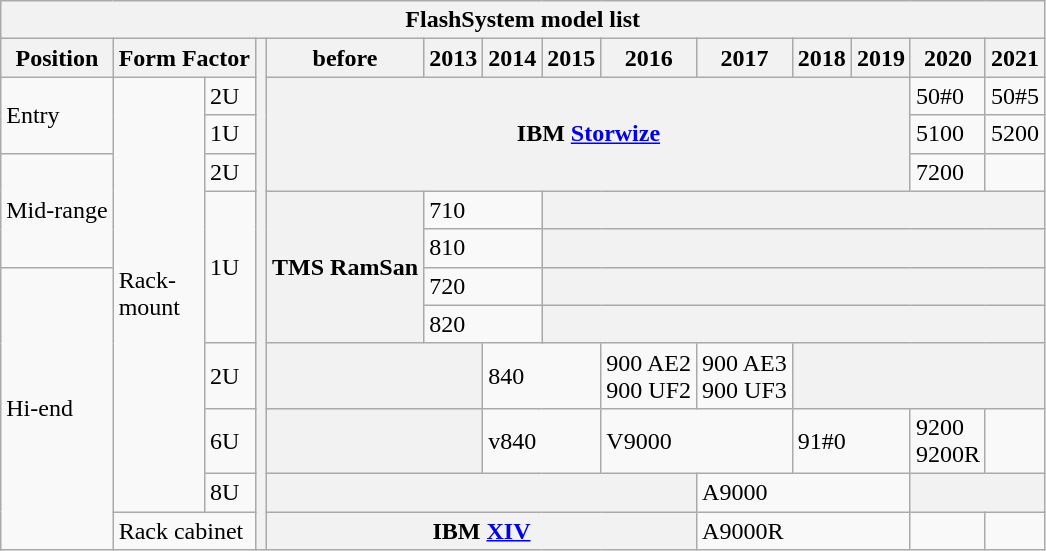<table class="wikitable mw-collapsible">
<tr>
<th colspan="14">FlashSystem model list</th>
</tr>
<tr>
<th>Position</th>
<th colspan="2">Form Factor</th>
<th rowspan="12"></th>
<th>before</th>
<th>2013</th>
<th>2014</th>
<th>2015</th>
<th>2016</th>
<th>2017</th>
<th>2018</th>
<th>2019</th>
<th>2020</th>
<th>2021</th>
</tr>
<tr>
<td rowspan="2">Entry</td>
<td rowspan="10">Rack-<br>mount</td>
<td>2U</td>
<th colspan="8" rowspan="3">IBM <a href='#'>Storwize</a></th>
<td>50#0</td>
<td>50#5</td>
</tr>
<tr>
<td>1U</td>
<td>5100</td>
<td>5200</td>
</tr>
<tr>
<td rowspan="3">Mid-range</td>
<td>2U</td>
<td>7200</td>
<td></td>
</tr>
<tr>
<td rowspan="4">1U</td>
<th rowspan="4">TMS RamSan</th>
<td colspan="2">710</td>
<th colspan="7"></th>
</tr>
<tr>
<td colspan="2">810</td>
<th colspan="7"></th>
</tr>
<tr>
<td rowspan="6">Hi-end</td>
<td colspan="2">720</td>
<th colspan="7"></th>
</tr>
<tr>
<td colspan="2">820</td>
<th colspan="7"></th>
</tr>
<tr>
<td>2U</td>
<th colspan="2"></th>
<td colspan="2">840</td>
<td>900 AE2<br>900 UF2</td>
<td>900 AE3<br>900 UF3</td>
<th colspan="4"></th>
</tr>
<tr>
<td>6U</td>
<th colspan="2"></th>
<td colspan="2">v840</td>
<td colspan="2">V9000</td>
<td colspan="2">91#0</td>
<td>9200<br>9200R</td>
<td></td>
</tr>
<tr>
<td>8U</td>
<th colspan="5"></th>
<td colspan="3">A9000</td>
<th colspan="2"></th>
</tr>
<tr>
<td colspan="2">Rack cabinet</td>
<th colspan="5">IBM <a href='#'>XIV</a></th>
<td colspan="3">A9000R</td>
<td></td>
<td></td>
</tr>
</table>
